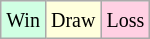<table class="wikitable">
<tr>
<td style="background-color: #d0ffe3;"><small>Win</small></td>
<td style="background-color: #ffffdd;"><small>Draw</small></td>
<td style="background-color: #ffd0e3;"><small>Loss</small></td>
</tr>
</table>
